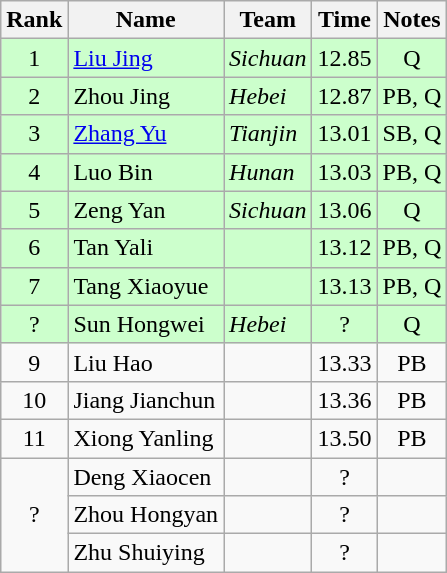<table class="wikitable sortable" style="text-align:center">
<tr>
<th>Rank</th>
<th>Name</th>
<th>Team</th>
<th>Time</th>
<th>Notes</th>
</tr>
<tr bgcolor=ccffcc>
<td>1</td>
<td align="left"><a href='#'>Liu Jing</a></td>
<td align=left><em>Sichuan</em></td>
<td>12.85</td>
<td>Q</td>
</tr>
<tr bgcolor=ccffcc>
<td>2</td>
<td align="left">Zhou Jing</td>
<td align=left><em>Hebei</em></td>
<td>12.87</td>
<td>PB, Q</td>
</tr>
<tr bgcolor=ccffcc>
<td>3</td>
<td align="left"><a href='#'>Zhang Yu</a></td>
<td align=left><em>Tianjin</em></td>
<td>13.01</td>
<td>SB, Q</td>
</tr>
<tr bgcolor=ccffcc>
<td>4</td>
<td align="left">Luo Bin</td>
<td align=left><em>Hunan</em></td>
<td>13.03</td>
<td>PB, Q</td>
</tr>
<tr bgcolor=ccffcc>
<td>5</td>
<td align="left">Zeng Yan</td>
<td align=left><em>Sichuan</em></td>
<td>13.06</td>
<td>Q</td>
</tr>
<tr bgcolor=ccffcc>
<td>6</td>
<td align="left">Tan Yali</td>
<td align=left></td>
<td>13.12</td>
<td>PB, Q</td>
</tr>
<tr bgcolor=ccffcc>
<td>7</td>
<td align="left">Tang Xiaoyue</td>
<td align=left></td>
<td>13.13</td>
<td>PB, Q</td>
</tr>
<tr bgcolor=ccffcc>
<td>?</td>
<td align="left">Sun Hongwei</td>
<td align="left"><em>Hebei</em></td>
<td>?</td>
<td>Q</td>
</tr>
<tr>
<td>9</td>
<td align="left">Liu Hao</td>
<td align="left"></td>
<td>13.33</td>
<td>PB</td>
</tr>
<tr>
<td>10</td>
<td align="left">Jiang Jianchun</td>
<td align="left"></td>
<td>13.36</td>
<td>PB</td>
</tr>
<tr>
<td>11</td>
<td align="left">Xiong Yanling</td>
<td align="left"></td>
<td>13.50</td>
<td>PB</td>
</tr>
<tr>
<td rowspan=3>?</td>
<td align="left">Deng Xiaocen</td>
<td align="left"></td>
<td>?</td>
<td></td>
</tr>
<tr>
<td Align="left">Zhou Hongyan</td>
<td align="left"></td>
<td>?</td>
<td></td>
</tr>
<tr>
<td Align="left">Zhu Shuiying</td>
<td align="left"></td>
<td>?</td>
<td></td>
</tr>
</table>
